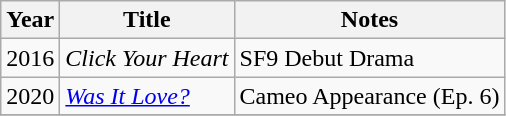<table class="wikitable">
<tr>
<th>Year</th>
<th>Title</th>
<th>Notes</th>
</tr>
<tr>
<td>2016</td>
<td><em>Click Your Heart</em></td>
<td>SF9 Debut Drama</td>
</tr>
<tr>
<td>2020</td>
<td><em><a href='#'>Was It Love?</a></em></td>
<td>Cameo Appearance (Ep. 6)</td>
</tr>
<tr>
</tr>
</table>
